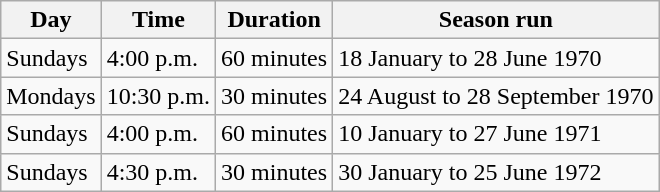<table class="wikitable">
<tr>
<th>Day</th>
<th>Time</th>
<th>Duration</th>
<th>Season run</th>
</tr>
<tr>
<td>Sundays</td>
<td>4:00 p.m.</td>
<td>60 minutes</td>
<td>18 January to 28 June 1970</td>
</tr>
<tr>
<td>Mondays</td>
<td>10:30 p.m.</td>
<td>30 minutes</td>
<td>24 August to 28 September 1970</td>
</tr>
<tr>
<td>Sundays</td>
<td>4:00 p.m.</td>
<td>60 minutes</td>
<td>10 January to 27 June 1971</td>
</tr>
<tr>
<td>Sundays</td>
<td>4:30 p.m.</td>
<td>30 minutes</td>
<td>30 January to 25 June 1972</td>
</tr>
</table>
